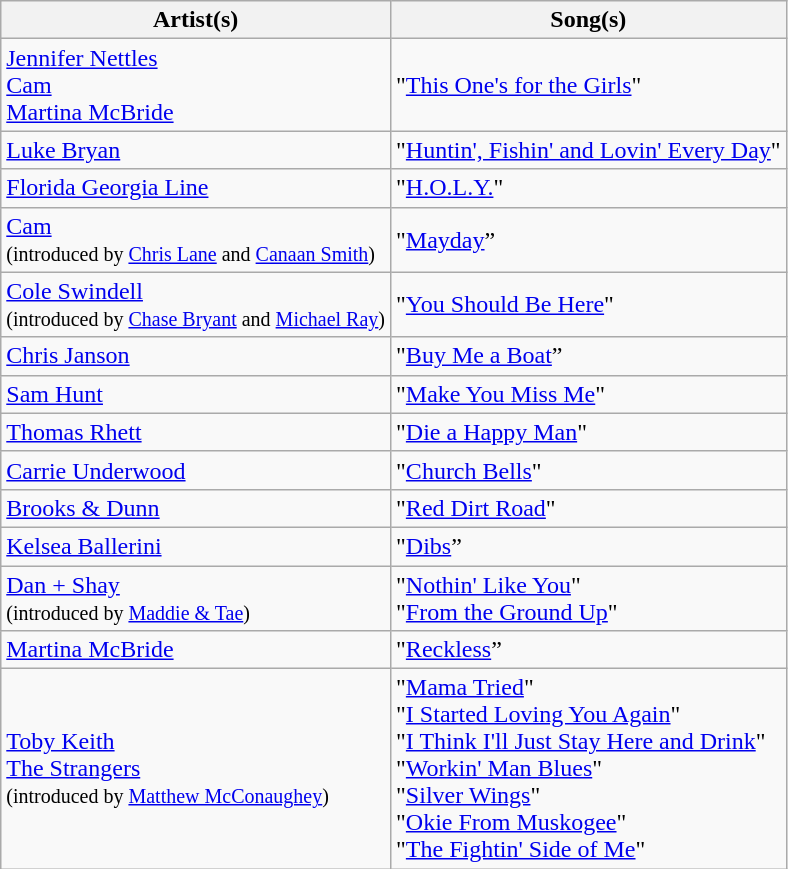<table class="wikitable plainrowheaders">
<tr>
<th scope="col">Artist(s)</th>
<th scope="col">Song(s)</th>
</tr>
<tr>
<td scope="row"><a href='#'>Jennifer Nettles</a> <br> <a href='#'>Cam</a> <br> <a href='#'>Martina McBride</a></td>
<td scope="row">"<a href='#'>This One's for the Girls</a>"</td>
</tr>
<tr>
<td scope="row"><a href='#'>Luke Bryan</a></td>
<td>"<a href='#'>Huntin', Fishin' and Lovin' Every Day</a>"</td>
</tr>
<tr>
<td scope="row"><a href='#'>Florida Georgia Line</a></td>
<td>"<a href='#'>H.O.L.Y.</a>"</td>
</tr>
<tr>
<td scope="row"><a href='#'>Cam</a> <br> <small>(introduced by <a href='#'>Chris Lane</a> and <a href='#'>Canaan Smith</a>)</small></td>
<td>"<a href='#'>Mayday</a>”</td>
</tr>
<tr>
<td scope="row"><a href='#'>Cole Swindell</a> <br> <small>(introduced by <a href='#'>Chase Bryant</a> and <a href='#'>Michael Ray</a>)</small></td>
<td>"<a href='#'>You Should Be Here</a>"</td>
</tr>
<tr>
<td scope="row"><a href='#'>Chris Janson</a></td>
<td>"<a href='#'>Buy Me a Boat</a>”</td>
</tr>
<tr>
<td scope="row"><a href='#'>Sam Hunt</a></td>
<td>"<a href='#'>Make You Miss Me</a>"</td>
</tr>
<tr>
<td scope="row"><a href='#'>Thomas Rhett</a></td>
<td>"<a href='#'>Die a Happy Man</a>"</td>
</tr>
<tr>
<td scope="row"><a href='#'>Carrie Underwood</a></td>
<td>"<a href='#'>Church Bells</a>"</td>
</tr>
<tr>
<td scope="row"><a href='#'>Brooks & Dunn</a></td>
<td>"<a href='#'>Red Dirt Road</a>"</td>
</tr>
<tr>
<td scope="row"><a href='#'>Kelsea Ballerini</a></td>
<td>"<a href='#'>Dibs</a>”</td>
</tr>
<tr>
<td scope="row"><a href='#'>Dan + Shay</a> <br> <small>(introduced by <a href='#'>Maddie & Tae</a>)</small></td>
<td>"<a href='#'>Nothin' Like You</a>" <br> "<a href='#'>From the Ground Up</a>"</td>
</tr>
<tr>
<td scope="row"><a href='#'>Martina McBride</a></td>
<td>"<a href='#'>Reckless</a>”</td>
</tr>
<tr>
<td scope="row"><a href='#'>Toby Keith</a> <br> <a href='#'>The Strangers</a> <br> <small>(introduced by <a href='#'>Matthew McConaughey</a>)</small></td>
<td>"<a href='#'>Mama Tried</a>" <br> "<a href='#'>I Started Loving You Again</a>" <br> "<a href='#'>I Think I'll Just Stay Here and Drink</a>" <br> "<a href='#'>Workin' Man Blues</a>" <br> "<a href='#'>Silver Wings</a>" <br> "<a href='#'>Okie From Muskogee</a>" <br> "<a href='#'>The Fightin' Side of Me</a>"</td>
</tr>
</table>
